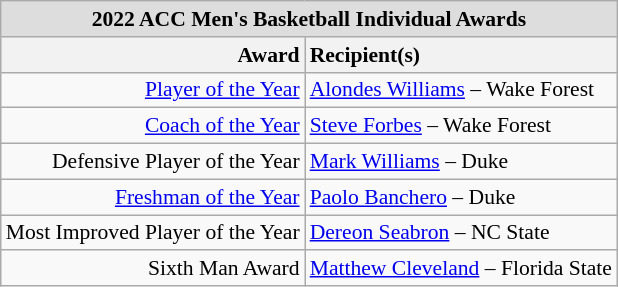<table class="wikitable" style="white-space:nowrap; font-size:90%;">
<tr>
<td colspan="7" style="text-align:center; background:#ddd;"><strong>2022 ACC Men's Basketball Individual Awards</strong></td>
</tr>
<tr>
<th style="text-align:right;">Award</th>
<th style="text-align:left;">Recipient(s)</th>
</tr>
<tr>
<td style="text-align:right;"><a href='#'>Player of the Year</a></td>
<td style="text-align:left;"><a href='#'>Alondes Williams</a> – Wake Forest</td>
</tr>
<tr>
<td style="text-align:right;"><a href='#'>Coach of the Year</a></td>
<td style="text-align:left;"><a href='#'>Steve Forbes</a> – Wake Forest</td>
</tr>
<tr>
<td style="text-align:right;">Defensive Player of the Year</td>
<td style="text-align:left;"><a href='#'>Mark Williams</a> – Duke</td>
</tr>
<tr>
<td style="text-align:right;"><a href='#'>Freshman of the Year</a></td>
<td style="text-align:left;"><a href='#'>Paolo Banchero</a>  – Duke</td>
</tr>
<tr>
<td style="text-align:right;">Most Improved Player of the Year</td>
<td style="text-align:left;"><a href='#'>Dereon Seabron</a> – NC State</td>
</tr>
<tr>
<td style="text-align:right;">Sixth Man Award</td>
<td style="text-align:left;"><a href='#'>Matthew Cleveland</a> – Florida State</td>
</tr>
</table>
